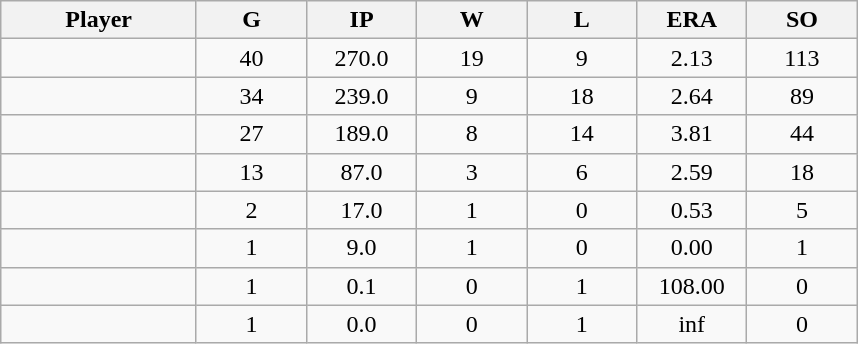<table class="wikitable sortable">
<tr>
<th bgcolor="#DDDDFF" width="16%">Player</th>
<th bgcolor="#DDDDFF" width="9%">G</th>
<th bgcolor="#DDDDFF" width="9%">IP</th>
<th bgcolor="#DDDDFF" width="9%">W</th>
<th bgcolor="#DDDDFF" width="9%">L</th>
<th bgcolor="#DDDDFF" width="9%">ERA</th>
<th bgcolor="#DDDDFF" width="9%">SO</th>
</tr>
<tr align="center">
<td></td>
<td>40</td>
<td>270.0</td>
<td>19</td>
<td>9</td>
<td>2.13</td>
<td>113</td>
</tr>
<tr align="center">
<td></td>
<td>34</td>
<td>239.0</td>
<td>9</td>
<td>18</td>
<td>2.64</td>
<td>89</td>
</tr>
<tr align="center">
<td></td>
<td>27</td>
<td>189.0</td>
<td>8</td>
<td>14</td>
<td>3.81</td>
<td>44</td>
</tr>
<tr align="center">
<td></td>
<td>13</td>
<td>87.0</td>
<td>3</td>
<td>6</td>
<td>2.59</td>
<td>18</td>
</tr>
<tr align="center">
<td></td>
<td>2</td>
<td>17.0</td>
<td>1</td>
<td>0</td>
<td>0.53</td>
<td>5</td>
</tr>
<tr align="center">
<td></td>
<td>1</td>
<td>9.0</td>
<td>1</td>
<td>0</td>
<td>0.00</td>
<td>1</td>
</tr>
<tr align="center">
<td></td>
<td>1</td>
<td>0.1</td>
<td>0</td>
<td>1</td>
<td>108.00</td>
<td>0</td>
</tr>
<tr align="center">
<td></td>
<td>1</td>
<td>0.0</td>
<td>0</td>
<td>1</td>
<td>inf</td>
<td>0</td>
</tr>
</table>
